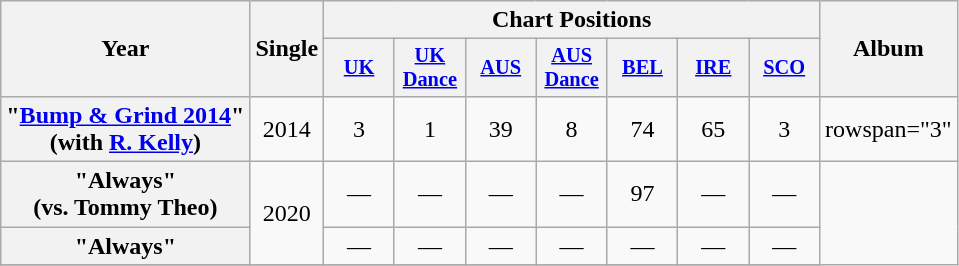<table class="wikitable plainrowheaders" style="text-align:center;">
<tr>
<th scope="col" rowspan="2">Year</th>
<th scope="col" rowspan="2">Single</th>
<th scope="col" colspan="7">Chart Positions</th>
<th scope="col" rowspan="2">Album</th>
</tr>
<tr>
<th scope="col" style="width:3em;font-size:85%;"><a href='#'>UK</a><br></th>
<th scope="col" style="width:3em;font-size:85%;"><a href='#'>UK Dance</a></th>
<th scope="col" style="width:3em;font-size:85%;"><a href='#'>AUS</a></th>
<th scope="col" style="width:3em;font-size:85%;"><a href='#'>AUS Dance</a></th>
<th scope="col" style="width:3em;font-size:85%;"><a href='#'>BEL</a><br></th>
<th scope="col" style="width:3em;font-size:85%;"><a href='#'>IRE</a></th>
<th scope="col" style="width:3em;font-size:85%;"><a href='#'>SCO</a></th>
</tr>
<tr>
<th scope="row">"<a href='#'>Bump & Grind 2014</a>"<br><span>(with <a href='#'>R. Kelly</a>)</span></th>
<td>2014</td>
<td>3</td>
<td>1</td>
<td>39</td>
<td>8</td>
<td>74</td>
<td>65</td>
<td>3</td>
<td>rowspan="3" </td>
</tr>
<tr>
<th scope="row">"Always"<br><span>(vs. Tommy Theo)</span></th>
<td rowspan="2">2020</td>
<td>—</td>
<td>—</td>
<td>—</td>
<td>—</td>
<td>97</td>
<td>—</td>
<td>—</td>
</tr>
<tr>
<th scope="row">"Always"<br></th>
<td>—</td>
<td>—</td>
<td>—</td>
<td>—</td>
<td>—</td>
<td>—</td>
<td>—</td>
</tr>
<tr>
</tr>
</table>
